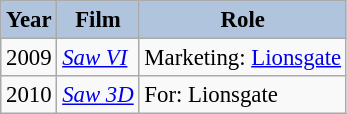<table class="wikitable" style="font-size:95%;">
<tr>
<th style="background:#B0C4DE;">Year</th>
<th style="background:#B0C4DE;">Film</th>
<th style="background:#B0C4DE;">Role</th>
</tr>
<tr>
<td>2009</td>
<td><em><a href='#'>Saw VI</a></em></td>
<td>Marketing: <a href='#'>Lionsgate</a></td>
</tr>
<tr>
<td>2010</td>
<td><em><a href='#'>Saw 3D</a></em></td>
<td>For: Lionsgate</td>
</tr>
</table>
